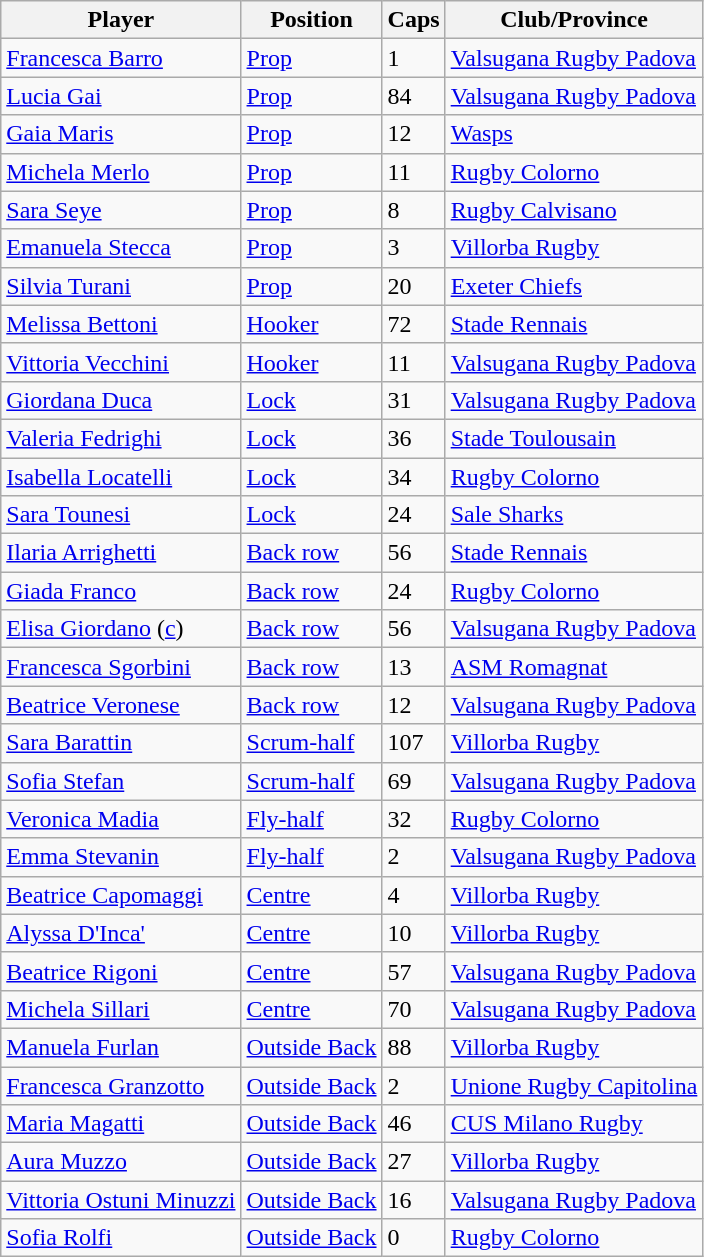<table class="wikitable sortable">
<tr>
<th>Player</th>
<th>Position</th>
<th>Caps</th>
<th>Club/Province</th>
</tr>
<tr>
<td><a href='#'>Francesca Barro</a></td>
<td><a href='#'>Prop</a></td>
<td>1</td>
<td> <a href='#'>Valsugana Rugby Padova</a></td>
</tr>
<tr>
<td><a href='#'>Lucia Gai</a></td>
<td><a href='#'>Prop</a></td>
<td>84</td>
<td> <a href='#'>Valsugana Rugby Padova</a></td>
</tr>
<tr>
<td><a href='#'>Gaia Maris</a></td>
<td><a href='#'>Prop</a></td>
<td>12</td>
<td> <a href='#'>Wasps</a></td>
</tr>
<tr>
<td><a href='#'>Michela Merlo</a></td>
<td><a href='#'>Prop</a></td>
<td>11</td>
<td> <a href='#'>Rugby Colorno</a></td>
</tr>
<tr>
<td><a href='#'>Sara Seye</a></td>
<td><a href='#'>Prop</a></td>
<td>8</td>
<td> <a href='#'>Rugby Calvisano</a></td>
</tr>
<tr>
<td><a href='#'>Emanuela Stecca</a></td>
<td><a href='#'>Prop</a></td>
<td>3</td>
<td> <a href='#'>Villorba Rugby</a></td>
</tr>
<tr>
<td><a href='#'>Silvia Turani</a></td>
<td><a href='#'>Prop</a></td>
<td>20</td>
<td> <a href='#'>Exeter Chiefs</a></td>
</tr>
<tr>
<td><a href='#'>Melissa Bettoni</a></td>
<td><a href='#'>Hooker</a></td>
<td>72</td>
<td> <a href='#'>Stade Rennais</a></td>
</tr>
<tr>
<td><a href='#'>Vittoria Vecchini</a></td>
<td><a href='#'>Hooker</a></td>
<td>11</td>
<td> <a href='#'>Valsugana Rugby Padova</a></td>
</tr>
<tr>
<td><a href='#'>Giordana Duca</a></td>
<td><a href='#'>Lock</a></td>
<td>31</td>
<td> <a href='#'>Valsugana Rugby Padova</a></td>
</tr>
<tr>
<td><a href='#'>Valeria Fedrighi</a></td>
<td><a href='#'>Lock</a></td>
<td>36</td>
<td> <a href='#'>Stade Toulousain</a></td>
</tr>
<tr>
<td><a href='#'>Isabella Locatelli</a></td>
<td><a href='#'>Lock</a></td>
<td>34</td>
<td> <a href='#'>Rugby Colorno</a></td>
</tr>
<tr>
<td><a href='#'>Sara Tounesi</a></td>
<td><a href='#'>Lock</a></td>
<td>24</td>
<td> <a href='#'>Sale Sharks</a></td>
</tr>
<tr>
<td><a href='#'>Ilaria Arrighetti</a></td>
<td><a href='#'>Back row</a></td>
<td>56</td>
<td> <a href='#'>Stade Rennais</a></td>
</tr>
<tr>
<td><a href='#'>Giada Franco</a></td>
<td><a href='#'>Back row</a></td>
<td>24</td>
<td> <a href='#'>Rugby Colorno</a></td>
</tr>
<tr>
<td><a href='#'>Elisa Giordano</a> (<a href='#'>c</a>)</td>
<td><a href='#'>Back row</a></td>
<td>56</td>
<td> <a href='#'>Valsugana Rugby Padova</a></td>
</tr>
<tr>
<td><a href='#'>Francesca Sgorbini</a></td>
<td><a href='#'>Back row</a></td>
<td>13</td>
<td> <a href='#'>ASM Romagnat</a></td>
</tr>
<tr>
<td><a href='#'>Beatrice Veronese</a></td>
<td><a href='#'>Back row</a></td>
<td>12</td>
<td> <a href='#'>Valsugana Rugby Padova</a></td>
</tr>
<tr>
<td><a href='#'>Sara Barattin</a></td>
<td><a href='#'>Scrum-half</a></td>
<td>107</td>
<td> <a href='#'>Villorba Rugby</a></td>
</tr>
<tr>
<td><a href='#'>Sofia Stefan</a></td>
<td><a href='#'>Scrum-half</a></td>
<td>69</td>
<td> <a href='#'>Valsugana Rugby Padova</a></td>
</tr>
<tr>
<td><a href='#'>Veronica Madia</a></td>
<td><a href='#'>Fly-half</a></td>
<td>32</td>
<td> <a href='#'>Rugby Colorno</a></td>
</tr>
<tr>
<td><a href='#'>Emma Stevanin</a></td>
<td><a href='#'>Fly-half</a></td>
<td>2</td>
<td> <a href='#'>Valsugana Rugby Padova</a></td>
</tr>
<tr>
<td><a href='#'>Beatrice Capomaggi</a></td>
<td><a href='#'>Centre</a></td>
<td>4</td>
<td> <a href='#'>Villorba Rugby</a></td>
</tr>
<tr>
<td><a href='#'>Alyssa D'Inca'</a></td>
<td><a href='#'>Centre</a></td>
<td>10</td>
<td> <a href='#'>Villorba Rugby</a></td>
</tr>
<tr>
<td><a href='#'>Beatrice Rigoni</a></td>
<td><a href='#'>Centre</a></td>
<td>57</td>
<td> <a href='#'>Valsugana Rugby Padova</a></td>
</tr>
<tr>
<td><a href='#'>Michela Sillari</a></td>
<td><a href='#'>Centre</a></td>
<td>70</td>
<td> <a href='#'>Valsugana Rugby Padova</a></td>
</tr>
<tr>
<td><a href='#'>Manuela Furlan</a></td>
<td><a href='#'>Outside Back</a></td>
<td>88</td>
<td> <a href='#'>Villorba Rugby</a></td>
</tr>
<tr>
<td><a href='#'>Francesca Granzotto</a></td>
<td><a href='#'>Outside Back</a></td>
<td>2</td>
<td> <a href='#'>Unione Rugby Capitolina</a></td>
</tr>
<tr>
<td><a href='#'>Maria Magatti</a></td>
<td><a href='#'>Outside Back</a></td>
<td>46</td>
<td> <a href='#'>CUS Milano Rugby</a></td>
</tr>
<tr>
<td><a href='#'>Aura Muzzo</a></td>
<td><a href='#'>Outside Back</a></td>
<td>27</td>
<td> <a href='#'>Villorba Rugby</a></td>
</tr>
<tr>
<td><a href='#'>Vittoria Ostuni Minuzzi</a></td>
<td><a href='#'>Outside Back</a></td>
<td>16</td>
<td> <a href='#'>Valsugana Rugby Padova</a></td>
</tr>
<tr>
<td><a href='#'>Sofia Rolfi</a></td>
<td><a href='#'>Outside Back</a></td>
<td>0</td>
<td> <a href='#'>Rugby Colorno</a></td>
</tr>
</table>
